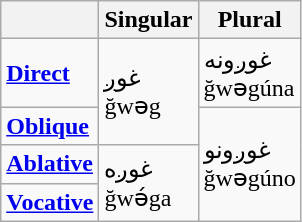<table class="wikitable">
<tr>
<th></th>
<th><strong>Singular</strong></th>
<th><strong>Plural</strong></th>
</tr>
<tr>
<td><strong><a href='#'>Direct</a></strong></td>
<td rowspan="2">غوږ<br>ğwəg</td>
<td>غوږونه<br>ğwəgúna</td>
</tr>
<tr>
<td><strong><a href='#'>Oblique</a></strong></td>
<td rowspan="3">غوږونو<br>ğwəgúno</td>
</tr>
<tr>
<td><strong><a href='#'>Ablative</a></strong></td>
<td rowspan="2">غوږه<br>ğwə́ga</td>
</tr>
<tr>
<td><strong><a href='#'>Vocative</a></strong></td>
</tr>
</table>
